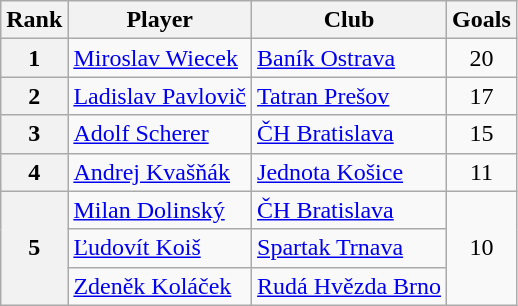<table class="wikitable" style="text-align:center">
<tr>
<th>Rank</th>
<th>Player</th>
<th>Club</th>
<th>Goals</th>
</tr>
<tr>
<th>1</th>
<td align="left"> <a href='#'>Miroslav Wiecek</a></td>
<td align="left"><a href='#'>Baník Ostrava</a></td>
<td>20</td>
</tr>
<tr>
<th>2</th>
<td align="left"> <a href='#'>Ladislav Pavlovič</a></td>
<td align="left"><a href='#'>Tatran Prešov</a></td>
<td>17</td>
</tr>
<tr>
<th>3</th>
<td align="left"> <a href='#'>Adolf Scherer</a></td>
<td align="left"><a href='#'>ČH Bratislava</a></td>
<td>15</td>
</tr>
<tr>
<th>4</th>
<td align="left"> <a href='#'>Andrej Kvašňák</a></td>
<td align="left"><a href='#'>Jednota Košice</a></td>
<td>11</td>
</tr>
<tr>
<th rowspan="3">5</th>
<td align="left"> <a href='#'>Milan Dolinský</a></td>
<td align="left"><a href='#'>ČH Bratislava</a></td>
<td rowspan="3">10</td>
</tr>
<tr>
<td align="left"> <a href='#'>Ľudovít Koiš</a></td>
<td align="left"><a href='#'>Spartak Trnava</a></td>
</tr>
<tr>
<td align="left"> <a href='#'>Zdeněk Koláček</a></td>
<td align="left"><a href='#'>Rudá Hvězda Brno</a></td>
</tr>
</table>
